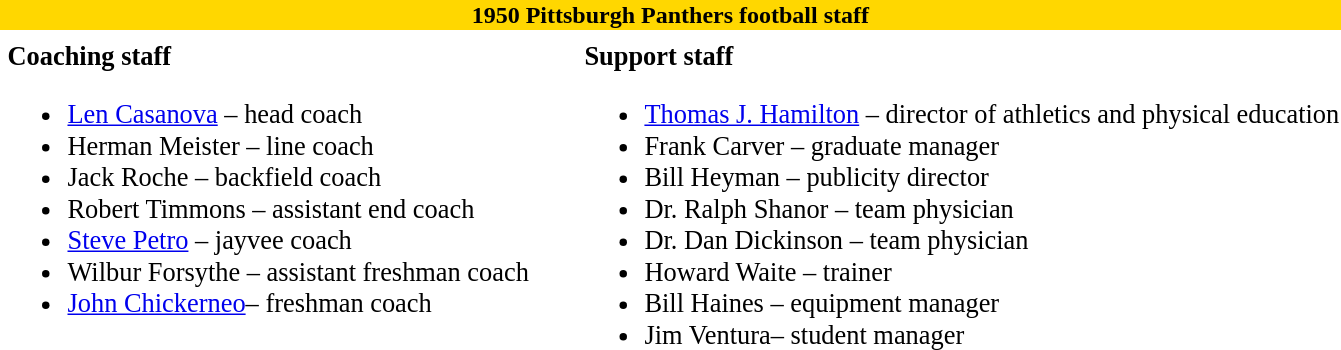<table class="toccolours" style="text-align: left;">
<tr>
<th colspan="10" style="background:gold; color:dark blue; text-align: center;"><strong>1950 Pittsburgh Panthers football staff</strong></th>
</tr>
<tr>
<td colspan="10" align="right"></td>
</tr>
<tr>
<td valign="top"></td>
<td style="font-size: 110%;" valign="top"><strong>Coaching staff</strong><br><ul><li><a href='#'>Len Casanova</a> – head coach</li><li>Herman Meister – line coach</li><li>Jack Roche – backfield coach</li><li>Robert Timmons – assistant end coach</li><li><a href='#'>Steve Petro</a> – jayvee coach</li><li>Wilbur Forsythe  – assistant freshman coach</li><li><a href='#'>John Chickerneo</a>– freshman coach</li></ul></td>
<td width="25"> </td>
<td valign="top"></td>
<td style="font-size: 110%;" valign="top"><strong>Support staff</strong><br><ul><li><a href='#'>Thomas J. Hamilton</a> – director of athletics and physical education</li><li>Frank Carver – graduate manager</li><li>Bill Heyman – publicity director</li><li>Dr. Ralph Shanor – team physician</li><li>Dr. Dan Dickinson – team physician</li><li>Howard Waite – trainer</li><li>Bill Haines – equipment manager</li><li>Jim Ventura– student manager</li></ul></td>
</tr>
</table>
